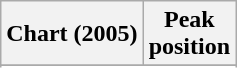<table class="wikitable sortable plainrowheaders" style="text-align:center">
<tr>
<th scope="col">Chart (2005)</th>
<th scope="col">Peak<br> position</th>
</tr>
<tr>
</tr>
<tr>
</tr>
<tr>
</tr>
<tr>
</tr>
</table>
